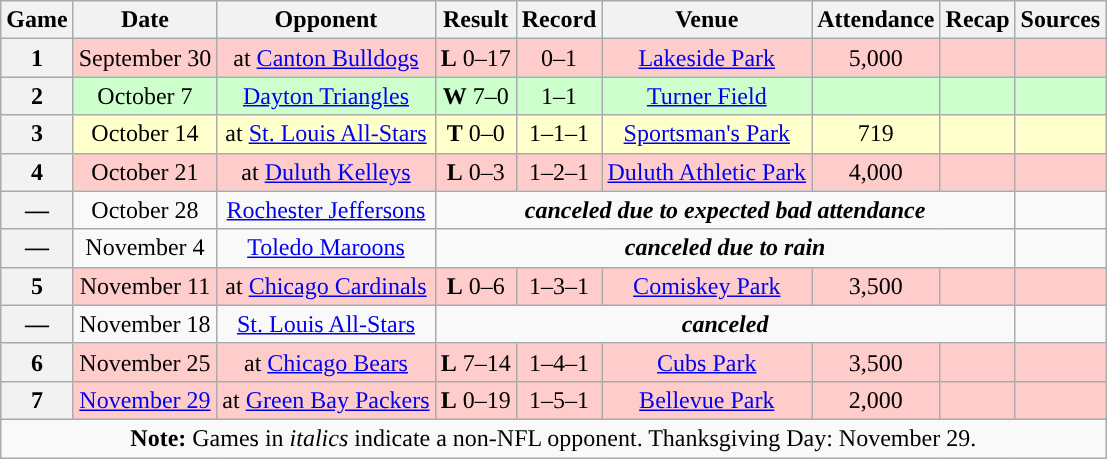<table class="wikitable" style="text-align:center">
<tr>
<th>Game</th>
<th>Date</th>
<th>Opponent</th>
<th>Result</th>
<th>Record</th>
<th>Venue</th>
<th>Attendance</th>
<th>Recap</th>
<th>Sources</th>
</tr>
<tr style="background:#fcc">
<th>1</th>
<td>September 30</td>
<td>at <a href='#'>Canton Bulldogs</a></td>
<td><strong>L</strong> 0–17</td>
<td>0–1</td>
<td><a href='#'>Lakeside Park</a></td>
<td>5,000</td>
<td></td>
<td></td>
</tr>
<tr style="background:#cfc">
<th>2</th>
<td>October 7</td>
<td><a href='#'>Dayton Triangles</a></td>
<td><strong>W</strong> 7–0</td>
<td>1–1</td>
<td><a href='#'>Turner Field</a></td>
<td></td>
<td></td>
<td></td>
</tr>
<tr style="background:#ffc">
<th>3</th>
<td>October 14</td>
<td>at <a href='#'>St. Louis All-Stars</a></td>
<td><strong>T</strong> 0–0</td>
<td>1–1–1</td>
<td><a href='#'>Sportsman's Park</a></td>
<td>719</td>
<td></td>
<td></td>
</tr>
<tr style="background:#fcc">
<th>4</th>
<td>October 21</td>
<td>at <a href='#'>Duluth Kelleys</a></td>
<td><strong>L</strong> 0–3</td>
<td>1–2–1</td>
<td><a href='#'>Duluth Athletic Park</a></td>
<td>4,000</td>
<td></td>
<td></td>
</tr>
<tr>
<th>—</th>
<td>October 28</td>
<td><a href='#'>Rochester Jeffersons</a></td>
<td colspan="5"><strong><em>canceled due to expected bad attendance</em></strong></td>
<td></td>
</tr>
<tr>
<th>—</th>
<td>November 4</td>
<td><a href='#'>Toledo Maroons</a></td>
<td colspan="5"><strong><em>canceled due to rain</em></strong></td>
<td></td>
</tr>
<tr style="background:#fcc">
<th>5</th>
<td>November 11</td>
<td>at <a href='#'>Chicago Cardinals</a></td>
<td><strong>L</strong> 0–6</td>
<td>1–3–1</td>
<td><a href='#'>Comiskey Park</a></td>
<td>3,500</td>
<td></td>
<td></td>
</tr>
<tr>
<th>—</th>
<td>November 18</td>
<td><a href='#'>St. Louis All-Stars</a></td>
<td colspan="5"><strong><em>canceled</em></strong></td>
<td></td>
</tr>
<tr style="background:#fcc">
<th>6</th>
<td>November 25</td>
<td>at <a href='#'>Chicago Bears</a></td>
<td><strong>L</strong> 7–14</td>
<td>1–4–1</td>
<td><a href='#'>Cubs Park</a></td>
<td>3,500</td>
<td></td>
<td></td>
</tr>
<tr style="background:#fcc">
<th>7</th>
<td><a href='#'>November 29</a></td>
<td>at <a href='#'>Green Bay Packers</a></td>
<td><strong>L</strong> 0–19</td>
<td>1–5–1</td>
<td><a href='#'>Bellevue Park</a></td>
<td>2,000</td>
<td></td>
<td></td>
</tr>
<tr>
<td colspan="10"><strong>Note:</strong> Games in <em>italics</em> indicate a non-NFL opponent. Thanksgiving Day: November 29.</td>
</tr>
</table>
